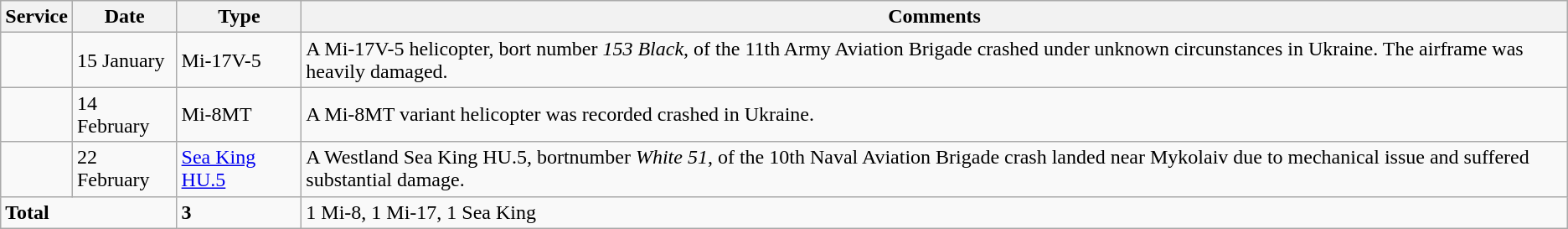<table class="wikitable">
<tr>
<th>Service</th>
<th>Date</th>
<th>Type</th>
<th>Comments</th>
</tr>
<tr>
<td></td>
<td>15 January</td>
<td>Mi-17V-5</td>
<td>A Mi-17V-5 helicopter, bort number <em>153 Black</em>, of the 11th Army Aviation Brigade crashed under unknown circunstances in Ukraine. The airframe was heavily damaged.</td>
</tr>
<tr>
<td></td>
<td>14 February</td>
<td>Mi-8MT</td>
<td>A Mi-8MT variant helicopter was recorded crashed in Ukraine.</td>
</tr>
<tr>
<td></td>
<td>22 February</td>
<td><a href='#'>Sea King HU.5</a></td>
<td>A Westland Sea King HU.5, bortnumber <em>White 51</em>, of the 10th Naval Aviation Brigade crash landed near Mykolaiv due to mechanical issue and suffered substantial damage.</td>
</tr>
<tr>
<td colspan="2"><strong>Total</strong></td>
<td><strong>3</strong></td>
<td>1 Mi-8, 1 Mi-17, 1 Sea King</td>
</tr>
</table>
